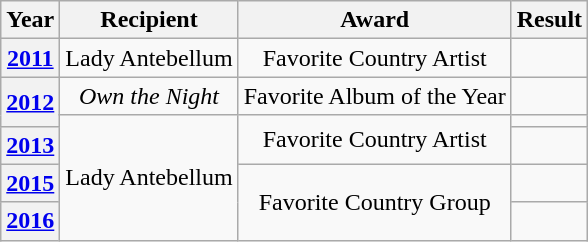<table class="wikitable" style="text-align:center">
<tr>
<th>Year</th>
<th>Recipient</th>
<th>Award</th>
<th>Result</th>
</tr>
<tr>
<th><a href='#'>2011</a></th>
<td>Lady Antebellum</td>
<td>Favorite Country Artist</td>
<td></td>
</tr>
<tr>
<th rowspan="2"><a href='#'>2012</a></th>
<td><em>Own the Night</em></td>
<td>Favorite Album of the Year</td>
<td></td>
</tr>
<tr>
<td rowspan="4">Lady Antebellum</td>
<td rowspan="2">Favorite Country Artist</td>
<td></td>
</tr>
<tr>
<th><a href='#'>2013</a></th>
<td></td>
</tr>
<tr>
<th><a href='#'>2015</a></th>
<td rowspan="2">Favorite Country Group</td>
<td></td>
</tr>
<tr>
<th><a href='#'>2016</a></th>
<td></td>
</tr>
</table>
